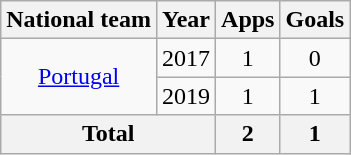<table class="wikitable" style="text-align:center">
<tr>
<th>National team</th>
<th>Year</th>
<th>Apps</th>
<th>Goals</th>
</tr>
<tr>
<td rowspan="2"><a href='#'>Portugal</a></td>
<td>2017</td>
<td>1</td>
<td>0</td>
</tr>
<tr>
<td>2019</td>
<td>1</td>
<td>1</td>
</tr>
<tr>
<th colspan="2">Total</th>
<th>2</th>
<th>1</th>
</tr>
</table>
